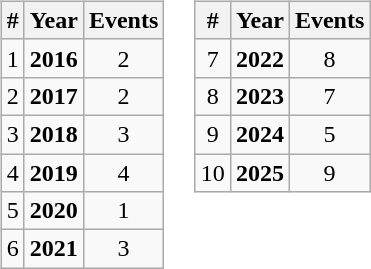<table>
<tr>
<td><br><table class="wikitable" style="text-align: center;">
<tr>
<th>#</th>
<th>Year</th>
<th>Events</th>
</tr>
<tr>
<td>1</td>
<td><strong>2016</strong></td>
<td>2</td>
</tr>
<tr>
<td>2</td>
<td><strong>2017</strong></td>
<td>2</td>
</tr>
<tr>
<td>3</td>
<td><strong>2018</strong></td>
<td>3</td>
</tr>
<tr>
<td>4</td>
<td><strong>2019</strong></td>
<td>4</td>
</tr>
<tr>
<td>5</td>
<td><strong>2020</strong></td>
<td>1</td>
</tr>
<tr>
<td>6</td>
<td><strong>2021</strong></td>
<td>3</td>
</tr>
</table>
</td>
<td valign=top><br><table class="wikitable" style="text-align: center;">
<tr>
<th>#</th>
<th>Year</th>
<th>Events</th>
</tr>
<tr>
<td>7</td>
<td><strong>2022</strong></td>
<td>8</td>
</tr>
<tr>
<td>8</td>
<td><strong>2023</strong></td>
<td>7</td>
</tr>
<tr>
<td>9</td>
<td><strong>2024</strong></td>
<td>5</td>
</tr>
<tr>
<td>10</td>
<td><strong>2025</strong></td>
<td>9</td>
</tr>
</table>
</td>
</tr>
</table>
